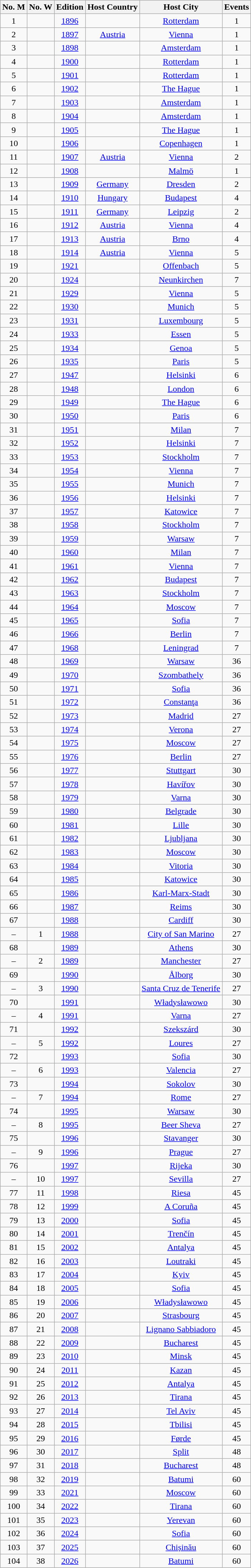<table class="wikitable" style="text-align:center;">
<tr>
<th>No. M</th>
<th>No. W</th>
<th>Edition</th>
<th>Host Country</th>
<th>Host City</th>
<th>Events</th>
</tr>
<tr>
<td>1</td>
<td></td>
<td><a href='#'>1896</a></td>
<td></td>
<td><a href='#'>Rotterdam</a></td>
<td>1</td>
</tr>
<tr>
<td>2</td>
<td></td>
<td><a href='#'>1897</a></td>
<td> <a href='#'>Austria</a></td>
<td><a href='#'>Vienna</a></td>
<td>1</td>
</tr>
<tr>
<td>3</td>
<td></td>
<td><a href='#'>1898</a></td>
<td></td>
<td><a href='#'>Amsterdam</a></td>
<td>1</td>
</tr>
<tr>
<td>4</td>
<td></td>
<td><a href='#'>1900</a></td>
<td></td>
<td><a href='#'>Rotterdam</a></td>
<td>1</td>
</tr>
<tr>
<td>5</td>
<td></td>
<td><a href='#'>1901</a></td>
<td></td>
<td><a href='#'>Rotterdam</a></td>
<td>1</td>
</tr>
<tr>
<td>6</td>
<td></td>
<td><a href='#'>1902</a></td>
<td></td>
<td><a href='#'>The Hague</a></td>
<td>1</td>
</tr>
<tr>
<td>7</td>
<td></td>
<td><a href='#'>1903</a></td>
<td></td>
<td><a href='#'>Amsterdam</a></td>
<td>1</td>
</tr>
<tr>
<td>8</td>
<td></td>
<td><a href='#'>1904</a></td>
<td></td>
<td><a href='#'>Amsterdam</a></td>
<td>1</td>
</tr>
<tr>
<td>9</td>
<td></td>
<td><a href='#'>1905</a></td>
<td></td>
<td><a href='#'>The Hague</a></td>
<td>1</td>
</tr>
<tr>
<td>10</td>
<td></td>
<td><a href='#'>1906</a></td>
<td></td>
<td><a href='#'>Copenhagen</a></td>
<td>1</td>
</tr>
<tr>
<td>11</td>
<td></td>
<td><a href='#'>1907</a></td>
<td> <a href='#'>Austria</a></td>
<td><a href='#'>Vienna</a></td>
<td>2</td>
</tr>
<tr>
<td>12</td>
<td></td>
<td><a href='#'>1908</a></td>
<td></td>
<td><a href='#'>Malmö</a></td>
<td>1</td>
</tr>
<tr>
<td>13</td>
<td></td>
<td><a href='#'>1909</a></td>
<td> <a href='#'>Germany</a></td>
<td><a href='#'>Dresden</a></td>
<td>2</td>
</tr>
<tr>
<td>14</td>
<td></td>
<td><a href='#'>1910</a></td>
<td> <a href='#'>Hungary</a></td>
<td><a href='#'>Budapest</a></td>
<td>4</td>
</tr>
<tr>
<td>15</td>
<td></td>
<td><a href='#'>1911</a></td>
<td> <a href='#'>Germany</a></td>
<td><a href='#'>Leipzig</a></td>
<td>2</td>
</tr>
<tr>
<td>16</td>
<td></td>
<td><a href='#'>1912</a></td>
<td> <a href='#'>Austria</a></td>
<td><a href='#'>Vienna</a></td>
<td>4</td>
</tr>
<tr>
<td>17</td>
<td></td>
<td><a href='#'>1913</a></td>
<td> <a href='#'>Austria</a></td>
<td><a href='#'>Brno</a></td>
<td>4</td>
</tr>
<tr>
<td>18</td>
<td></td>
<td><a href='#'>1914</a></td>
<td> <a href='#'>Austria</a></td>
<td><a href='#'>Vienna</a></td>
<td>5</td>
</tr>
<tr>
<td>19</td>
<td></td>
<td><a href='#'>1921</a></td>
<td></td>
<td><a href='#'>Offenbach</a></td>
<td>5</td>
</tr>
<tr>
<td>20</td>
<td></td>
<td><a href='#'>1924</a></td>
<td></td>
<td><a href='#'>Neunkirchen</a></td>
<td>7</td>
</tr>
<tr>
<td>21</td>
<td></td>
<td><a href='#'>1929</a></td>
<td></td>
<td><a href='#'>Vienna</a></td>
<td>5</td>
</tr>
<tr>
<td>22</td>
<td></td>
<td><a href='#'>1930</a></td>
<td></td>
<td><a href='#'>Munich</a></td>
<td>5</td>
</tr>
<tr>
<td>23</td>
<td></td>
<td><a href='#'>1931</a></td>
<td></td>
<td><a href='#'>Luxembourg</a></td>
<td>5</td>
</tr>
<tr>
<td>24</td>
<td></td>
<td><a href='#'>1933</a></td>
<td></td>
<td><a href='#'>Essen</a></td>
<td>5</td>
</tr>
<tr>
<td>25</td>
<td></td>
<td><a href='#'>1934</a></td>
<td></td>
<td><a href='#'>Genoa</a></td>
<td>5</td>
</tr>
<tr>
<td>26</td>
<td></td>
<td><a href='#'>1935</a></td>
<td></td>
<td><a href='#'>Paris</a></td>
<td>5</td>
</tr>
<tr>
<td>27</td>
<td></td>
<td><a href='#'>1947</a></td>
<td></td>
<td><a href='#'>Helsinki</a></td>
<td>6</td>
</tr>
<tr>
<td>28</td>
<td></td>
<td><a href='#'>1948</a></td>
<td></td>
<td><a href='#'>London</a></td>
<td>6</td>
</tr>
<tr>
<td>29</td>
<td></td>
<td><a href='#'>1949</a></td>
<td></td>
<td><a href='#'>The Hague</a></td>
<td>6</td>
</tr>
<tr>
<td>30</td>
<td></td>
<td><a href='#'>1950</a></td>
<td></td>
<td><a href='#'>Paris</a></td>
<td>6</td>
</tr>
<tr>
<td>31</td>
<td></td>
<td><a href='#'>1951</a></td>
<td></td>
<td><a href='#'>Milan</a></td>
<td>7</td>
</tr>
<tr>
<td>32</td>
<td></td>
<td><a href='#'>1952</a></td>
<td></td>
<td><a href='#'>Helsinki</a></td>
<td>7</td>
</tr>
<tr>
<td>33</td>
<td></td>
<td><a href='#'>1953</a></td>
<td></td>
<td><a href='#'>Stockholm</a></td>
<td>7</td>
</tr>
<tr>
<td>34</td>
<td></td>
<td><a href='#'>1954</a></td>
<td></td>
<td><a href='#'>Vienna</a></td>
<td>7</td>
</tr>
<tr>
<td>35</td>
<td></td>
<td><a href='#'>1955</a></td>
<td></td>
<td><a href='#'>Munich</a></td>
<td>7</td>
</tr>
<tr>
<td>36</td>
<td></td>
<td><a href='#'>1956</a></td>
<td></td>
<td><a href='#'>Helsinki</a></td>
<td>7</td>
</tr>
<tr>
<td>37</td>
<td></td>
<td><a href='#'>1957</a></td>
<td></td>
<td><a href='#'>Katowice</a></td>
<td>7</td>
</tr>
<tr>
<td>38</td>
<td></td>
<td><a href='#'>1958</a></td>
<td></td>
<td><a href='#'>Stockholm</a></td>
<td>7</td>
</tr>
<tr>
<td>39</td>
<td></td>
<td><a href='#'>1959</a></td>
<td></td>
<td><a href='#'>Warsaw</a></td>
<td>7</td>
</tr>
<tr>
<td>40</td>
<td></td>
<td><a href='#'>1960</a></td>
<td></td>
<td><a href='#'>Milan</a></td>
<td>7</td>
</tr>
<tr>
<td>41</td>
<td></td>
<td><a href='#'>1961</a></td>
<td></td>
<td><a href='#'>Vienna</a></td>
<td>7</td>
</tr>
<tr>
<td>42</td>
<td></td>
<td><a href='#'>1962</a></td>
<td></td>
<td><a href='#'>Budapest</a></td>
<td>7</td>
</tr>
<tr>
<td>43</td>
<td></td>
<td><a href='#'>1963</a></td>
<td></td>
<td><a href='#'>Stockholm</a></td>
<td>7</td>
</tr>
<tr>
<td>44</td>
<td></td>
<td><a href='#'>1964</a></td>
<td></td>
<td><a href='#'>Moscow</a></td>
<td>7</td>
</tr>
<tr>
<td>45</td>
<td></td>
<td><a href='#'>1965</a></td>
<td></td>
<td><a href='#'>Sofia</a></td>
<td>7</td>
</tr>
<tr>
<td>46</td>
<td></td>
<td><a href='#'>1966</a></td>
<td></td>
<td><a href='#'>Berlin</a></td>
<td>7</td>
</tr>
<tr>
<td>47</td>
<td></td>
<td><a href='#'>1968</a></td>
<td></td>
<td><a href='#'>Leningrad</a></td>
<td>7</td>
</tr>
<tr>
<td>48</td>
<td></td>
<td><a href='#'>1969</a></td>
<td></td>
<td><a href='#'>Warsaw</a></td>
<td>36</td>
</tr>
<tr>
<td>49</td>
<td></td>
<td><a href='#'>1970</a></td>
<td></td>
<td><a href='#'>Szombathely</a></td>
<td>36</td>
</tr>
<tr>
<td>50</td>
<td></td>
<td><a href='#'>1971</a></td>
<td></td>
<td><a href='#'>Sofia</a></td>
<td>36</td>
</tr>
<tr>
<td>51</td>
<td></td>
<td><a href='#'>1972</a></td>
<td></td>
<td><a href='#'>Constanţa</a></td>
<td>36</td>
</tr>
<tr>
<td>52</td>
<td></td>
<td><a href='#'>1973</a></td>
<td></td>
<td><a href='#'>Madrid</a></td>
<td>27</td>
</tr>
<tr>
<td>53</td>
<td></td>
<td><a href='#'>1974</a></td>
<td></td>
<td><a href='#'>Verona</a></td>
<td>27</td>
</tr>
<tr>
<td>54</td>
<td></td>
<td><a href='#'>1975</a></td>
<td></td>
<td><a href='#'>Moscow</a></td>
<td>27</td>
</tr>
<tr>
<td>55</td>
<td></td>
<td><a href='#'>1976</a></td>
<td></td>
<td><a href='#'>Berlin</a></td>
<td>27</td>
</tr>
<tr>
<td>56</td>
<td></td>
<td><a href='#'>1977</a></td>
<td></td>
<td><a href='#'>Stuttgart</a></td>
<td>30</td>
</tr>
<tr>
<td>57</td>
<td></td>
<td><a href='#'>1978</a></td>
<td></td>
<td><a href='#'>Havířov</a></td>
<td>30</td>
</tr>
<tr>
<td>58</td>
<td></td>
<td><a href='#'>1979</a></td>
<td></td>
<td><a href='#'>Varna</a></td>
<td>30</td>
</tr>
<tr>
<td>59</td>
<td></td>
<td><a href='#'>1980</a></td>
<td></td>
<td><a href='#'>Belgrade</a></td>
<td>30</td>
</tr>
<tr>
<td>60</td>
<td></td>
<td><a href='#'>1981</a></td>
<td></td>
<td><a href='#'>Lille</a></td>
<td>30</td>
</tr>
<tr>
<td>61</td>
<td></td>
<td><a href='#'>1982</a></td>
<td></td>
<td><a href='#'>Ljubljana</a></td>
<td>30</td>
</tr>
<tr>
<td>62</td>
<td></td>
<td><a href='#'>1983</a></td>
<td></td>
<td><a href='#'>Moscow</a></td>
<td>30</td>
</tr>
<tr>
<td>63</td>
<td></td>
<td><a href='#'>1984</a></td>
<td></td>
<td><a href='#'>Vitoria</a></td>
<td>30</td>
</tr>
<tr>
<td>64</td>
<td></td>
<td><a href='#'>1985</a></td>
<td></td>
<td><a href='#'>Katowice</a></td>
<td>30</td>
</tr>
<tr>
<td>65</td>
<td></td>
<td><a href='#'>1986</a></td>
<td></td>
<td><a href='#'>Karl-Marx-Stadt</a></td>
<td>30</td>
</tr>
<tr>
<td>66</td>
<td></td>
<td><a href='#'>1987</a></td>
<td></td>
<td><a href='#'>Reims</a></td>
<td>30</td>
</tr>
<tr>
<td>67</td>
<td></td>
<td><a href='#'>1988</a></td>
<td></td>
<td><a href='#'>Cardiff</a></td>
<td>30</td>
</tr>
<tr>
<td>–</td>
<td>1</td>
<td><a href='#'>1988</a></td>
<td></td>
<td><a href='#'>City of San Marino</a></td>
<td>27</td>
</tr>
<tr>
<td>68</td>
<td></td>
<td><a href='#'>1989</a></td>
<td></td>
<td><a href='#'>Athens</a></td>
<td>30</td>
</tr>
<tr>
<td>–</td>
<td>2</td>
<td><a href='#'>1989</a></td>
<td></td>
<td><a href='#'>Manchester</a></td>
<td>27</td>
</tr>
<tr>
<td>69</td>
<td></td>
<td><a href='#'>1990</a></td>
<td></td>
<td><a href='#'>Ålborg</a></td>
<td>30</td>
</tr>
<tr>
<td>–</td>
<td>3</td>
<td><a href='#'>1990</a></td>
<td></td>
<td><a href='#'>Santa Cruz de Tenerife</a></td>
<td>27</td>
</tr>
<tr>
<td>70</td>
<td></td>
<td><a href='#'>1991</a></td>
<td></td>
<td><a href='#'>Władysławowo</a></td>
<td>30</td>
</tr>
<tr>
<td>–</td>
<td>4</td>
<td><a href='#'>1991</a></td>
<td></td>
<td><a href='#'>Varna</a></td>
<td>27</td>
</tr>
<tr>
<td>71</td>
<td></td>
<td><a href='#'>1992</a></td>
<td></td>
<td><a href='#'>Szekszárd</a></td>
<td>30</td>
</tr>
<tr>
<td>–</td>
<td>5</td>
<td><a href='#'>1992</a></td>
<td></td>
<td><a href='#'>Loures</a></td>
<td>27</td>
</tr>
<tr>
<td>72</td>
<td></td>
<td><a href='#'>1993</a></td>
<td></td>
<td><a href='#'>Sofia</a></td>
<td>30</td>
</tr>
<tr>
<td>–</td>
<td>6</td>
<td><a href='#'>1993</a></td>
<td></td>
<td><a href='#'>Valencia</a></td>
<td>27</td>
</tr>
<tr>
<td>73</td>
<td></td>
<td><a href='#'>1994</a></td>
<td></td>
<td><a href='#'>Sokolov</a></td>
<td>30</td>
</tr>
<tr>
<td>–</td>
<td>7</td>
<td><a href='#'>1994</a></td>
<td></td>
<td><a href='#'>Rome</a></td>
<td>27</td>
</tr>
<tr>
<td>74</td>
<td></td>
<td><a href='#'>1995</a></td>
<td></td>
<td><a href='#'>Warsaw</a></td>
<td>30</td>
</tr>
<tr>
<td>–</td>
<td>8</td>
<td><a href='#'>1995</a></td>
<td></td>
<td><a href='#'>Beer Sheva</a></td>
<td>27</td>
</tr>
<tr>
<td>75</td>
<td></td>
<td><a href='#'>1996</a></td>
<td></td>
<td><a href='#'>Stavanger</a></td>
<td>30</td>
</tr>
<tr>
<td>–</td>
<td>9</td>
<td><a href='#'>1996</a></td>
<td></td>
<td><a href='#'>Prague</a></td>
<td>27</td>
</tr>
<tr>
<td>76</td>
<td></td>
<td><a href='#'>1997</a></td>
<td></td>
<td><a href='#'>Rijeka</a></td>
<td>30</td>
</tr>
<tr>
<td>–</td>
<td>10</td>
<td><a href='#'>1997</a></td>
<td></td>
<td><a href='#'>Sevilla</a></td>
<td>27</td>
</tr>
<tr>
<td>77</td>
<td>11</td>
<td><a href='#'>1998</a></td>
<td></td>
<td><a href='#'>Riesa</a></td>
<td>45</td>
</tr>
<tr>
<td>78</td>
<td>12</td>
<td><a href='#'>1999</a></td>
<td></td>
<td><a href='#'>A Coruña</a></td>
<td>45</td>
</tr>
<tr>
<td>79</td>
<td>13</td>
<td><a href='#'>2000</a></td>
<td></td>
<td><a href='#'>Sofia</a></td>
<td>45</td>
</tr>
<tr>
<td>80</td>
<td>14</td>
<td><a href='#'>2001</a></td>
<td></td>
<td><a href='#'>Trenčín</a></td>
<td>45</td>
</tr>
<tr>
<td>81</td>
<td>15</td>
<td><a href='#'>2002</a></td>
<td></td>
<td><a href='#'>Antalya</a></td>
<td>45</td>
</tr>
<tr>
<td>82</td>
<td>16</td>
<td><a href='#'>2003</a></td>
<td></td>
<td><a href='#'>Loutraki</a></td>
<td>45</td>
</tr>
<tr>
<td>83</td>
<td>17</td>
<td><a href='#'>2004</a></td>
<td></td>
<td><a href='#'>Kyiv</a></td>
<td>45</td>
</tr>
<tr>
<td>84</td>
<td>18</td>
<td><a href='#'>2005</a></td>
<td></td>
<td><a href='#'>Sofia</a></td>
<td>45</td>
</tr>
<tr>
<td>85</td>
<td>19</td>
<td><a href='#'>2006</a></td>
<td></td>
<td><a href='#'>Władysławowo</a></td>
<td>45</td>
</tr>
<tr>
<td>86</td>
<td>20</td>
<td><a href='#'>2007</a></td>
<td></td>
<td><a href='#'>Strasbourg</a></td>
<td>45</td>
</tr>
<tr>
<td>87</td>
<td>21</td>
<td><a href='#'>2008</a></td>
<td></td>
<td><a href='#'>Lignano Sabbiadoro</a></td>
<td>45</td>
</tr>
<tr>
<td>88</td>
<td>22</td>
<td><a href='#'>2009</a></td>
<td></td>
<td><a href='#'>Bucharest</a></td>
<td>45</td>
</tr>
<tr>
<td>89</td>
<td>23</td>
<td><a href='#'>2010</a></td>
<td></td>
<td><a href='#'>Minsk</a></td>
<td>45</td>
</tr>
<tr>
<td>90</td>
<td>24</td>
<td><a href='#'>2011</a></td>
<td></td>
<td><a href='#'>Kazan</a></td>
<td>45</td>
</tr>
<tr>
<td>91</td>
<td>25</td>
<td><a href='#'>2012</a></td>
<td></td>
<td><a href='#'>Antalya</a></td>
<td>45</td>
</tr>
<tr>
<td>92</td>
<td>26</td>
<td><a href='#'>2013</a></td>
<td></td>
<td><a href='#'>Tirana</a></td>
<td>45</td>
</tr>
<tr>
<td>93</td>
<td>27</td>
<td><a href='#'>2014</a></td>
<td></td>
<td><a href='#'>Tel Aviv</a></td>
<td>45</td>
</tr>
<tr>
<td>94</td>
<td>28</td>
<td><a href='#'>2015</a></td>
<td></td>
<td><a href='#'>Tbilisi</a></td>
<td>45</td>
</tr>
<tr>
<td>95</td>
<td>29</td>
<td><a href='#'>2016</a></td>
<td></td>
<td><a href='#'>Førde</a></td>
<td>45</td>
</tr>
<tr>
<td>96</td>
<td>30</td>
<td><a href='#'>2017</a></td>
<td></td>
<td><a href='#'>Split</a></td>
<td>48</td>
</tr>
<tr>
<td>97</td>
<td>31</td>
<td><a href='#'>2018</a></td>
<td></td>
<td><a href='#'>Bucharest</a></td>
<td>48</td>
</tr>
<tr>
<td>98</td>
<td>32</td>
<td><a href='#'>2019</a></td>
<td></td>
<td><a href='#'>Batumi</a></td>
<td>60</td>
</tr>
<tr>
<td>99</td>
<td>33</td>
<td><a href='#'>2021</a></td>
<td></td>
<td><a href='#'>Moscow</a></td>
<td>60</td>
</tr>
<tr>
<td>100</td>
<td>34</td>
<td><a href='#'>2022</a></td>
<td></td>
<td><a href='#'>Tirana</a></td>
<td>60</td>
</tr>
<tr>
<td>101</td>
<td>35</td>
<td><a href='#'>2023</a></td>
<td></td>
<td><a href='#'>Yerevan</a></td>
<td>60</td>
</tr>
<tr>
<td>102</td>
<td>36</td>
<td><a href='#'>2024</a></td>
<td></td>
<td><a href='#'>Sofia</a></td>
<td>60</td>
</tr>
<tr>
<td>103</td>
<td>37</td>
<td><a href='#'>2025</a></td>
<td></td>
<td><a href='#'>Chișinău</a></td>
<td>60</td>
</tr>
<tr>
<td>104</td>
<td>38</td>
<td><a href='#'>2026</a></td>
<td></td>
<td><a href='#'>Batumi</a></td>
<td>60</td>
</tr>
</table>
